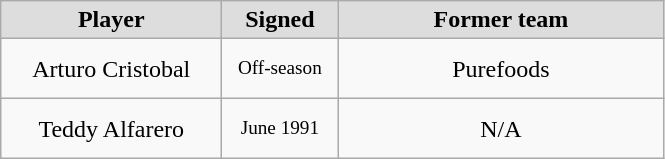<table class="wikitable" style="text-align: center">
<tr align="center" bgcolor="#dddddd">
<td style="width:140px"><strong>Player</strong></td>
<td style="width:70px"><strong>Signed</strong></td>
<td style="width:210px"><strong>Former team</strong></td>
</tr>
<tr style="height:40px">
<td>Arturo Cristobal</td>
<td style="font-size: 80%">Off-season</td>
<td>Purefoods</td>
</tr>
<tr style="height:40px">
<td>Teddy Alfarero</td>
<td style="font-size: 80%">June 1991</td>
<td>N/A</td>
</tr>
</table>
